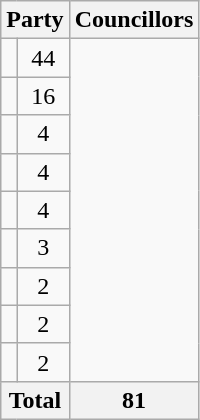<table class="wikitable">
<tr>
<th colspan=2>Party</th>
<th>Councillors</th>
</tr>
<tr>
<td></td>
<td align=center>44</td>
</tr>
<tr>
<td></td>
<td align=center>16</td>
</tr>
<tr>
<td></td>
<td align=center>4</td>
</tr>
<tr>
<td></td>
<td align=center>4</td>
</tr>
<tr>
<td></td>
<td align=center>4</td>
</tr>
<tr>
<td></td>
<td align=center>3</td>
</tr>
<tr>
<td></td>
<td align=center>2</td>
</tr>
<tr>
<td></td>
<td align=center>2</td>
</tr>
<tr>
<td></td>
<td align=center>2</td>
</tr>
<tr>
<th colspan=2>Total</th>
<th align=center>81</th>
</tr>
</table>
